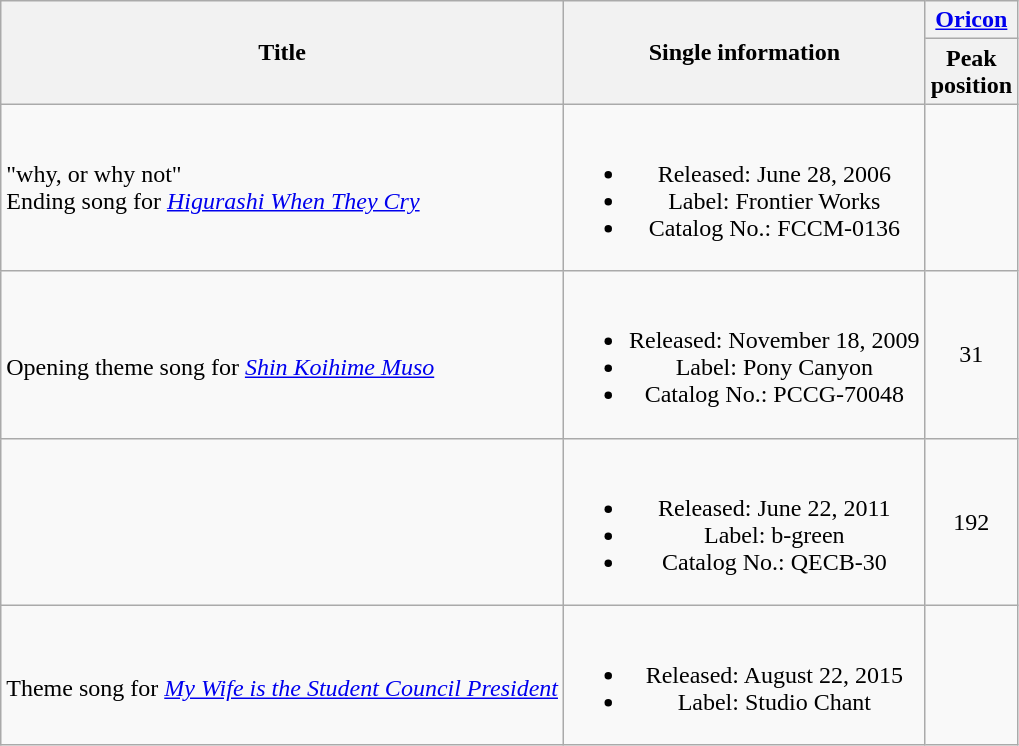<table class="wikitable plainrowheaders" style="text-align:center">
<tr>
<th rowspan=2; style=>Title</th>
<th rowspan=2;>Single information</th>
<th colspan=1; style=><a href='#'>Oricon</a></th>
</tr>
<tr>
<th style=>Peak<br>position</th>
</tr>
<tr>
<td align=left>"why, or why not"<br>Ending song for <em><a href='#'>Higurashi When They Cry</a></em></td>
<td><br><ul><li>Released: June 28, 2006</li><li>Label: Frontier Works</li><li>Catalog No.: FCCM-0136</li></ul></td>
<td><br></td>
</tr>
<tr>
<td align=left><br>Opening theme song for <em><a href='#'>Shin Koihime Muso</a></em></td>
<td><br><ul><li>Released: November 18, 2009</li><li>Label: Pony Canyon</li><li>Catalog No.: PCCG-70048</li></ul></td>
<td>31<br></td>
</tr>
<tr>
<td align=left></td>
<td><br><ul><li>Released: June 22, 2011</li><li>Label: b-green</li><li>Catalog No.: QECB-30</li></ul></td>
<td>192</td>
</tr>
<tr>
<td align=left><br>Theme song for <em><a href='#'>My Wife is the Student Council President</a></em></td>
<td><br><ul><li>Released: August 22, 2015</li><li>Label: Studio Chant</li></ul></td>
<td></td>
</tr>
</table>
